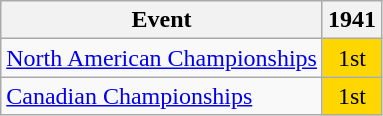<table class="wikitable">
<tr>
<th>Event</th>
<th>1941</th>
</tr>
<tr>
<td><a href='#'>North American Championships</a></td>
<td align="center" bgcolor="gold">1st</td>
</tr>
<tr>
<td><a href='#'>Canadian Championships</a></td>
<td align="center" bgcolor="gold">1st</td>
</tr>
</table>
